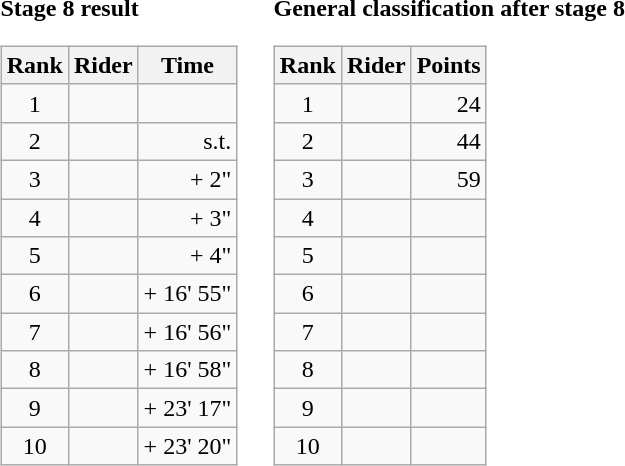<table>
<tr>
<td><strong>Stage 8 result</strong><br><table class="wikitable">
<tr>
<th scope="col">Rank</th>
<th scope="col">Rider</th>
<th scope="col">Time</th>
</tr>
<tr>
<td style="text-align:center;">1</td>
<td></td>
<td style="text-align:right;"></td>
</tr>
<tr>
<td style="text-align:center;">2</td>
<td></td>
<td style="text-align:right;">s.t.</td>
</tr>
<tr>
<td style="text-align:center;">3</td>
<td></td>
<td style="text-align:right;">+ 2"</td>
</tr>
<tr>
<td style="text-align:center;">4</td>
<td></td>
<td style="text-align:right;">+ 3"</td>
</tr>
<tr>
<td style="text-align:center;">5</td>
<td></td>
<td style="text-align:right;">+ 4"</td>
</tr>
<tr>
<td style="text-align:center;">6</td>
<td></td>
<td style="text-align:right;">+ 16' 55"</td>
</tr>
<tr>
<td style="text-align:center;">7</td>
<td></td>
<td style="text-align:right;">+ 16' 56"</td>
</tr>
<tr>
<td style="text-align:center;">8</td>
<td></td>
<td style="text-align:right;">+ 16' 58"</td>
</tr>
<tr>
<td style="text-align:center;">9</td>
<td></td>
<td style="text-align:right;">+ 23' 17"</td>
</tr>
<tr>
<td style="text-align:center;">10</td>
<td></td>
<td style="text-align:right;">+ 23' 20"</td>
</tr>
</table>
</td>
<td></td>
<td><strong>General classification after stage 8</strong><br><table class="wikitable">
<tr>
<th scope="col">Rank</th>
<th scope="col">Rider</th>
<th scope="col">Points</th>
</tr>
<tr>
<td style="text-align:center;">1</td>
<td></td>
<td style="text-align:right;">24</td>
</tr>
<tr>
<td style="text-align:center;">2</td>
<td></td>
<td style="text-align:right;">44</td>
</tr>
<tr>
<td style="text-align:center;">3</td>
<td></td>
<td style="text-align:right;">59</td>
</tr>
<tr>
<td style="text-align:center;">4</td>
<td></td>
<td></td>
</tr>
<tr>
<td style="text-align:center;">5</td>
<td></td>
<td></td>
</tr>
<tr>
<td style="text-align:center;">6</td>
<td></td>
<td></td>
</tr>
<tr>
<td style="text-align:center;">7</td>
<td></td>
<td></td>
</tr>
<tr>
<td style="text-align:center;">8</td>
<td></td>
<td></td>
</tr>
<tr>
<td style="text-align:center;">9</td>
<td></td>
<td></td>
</tr>
<tr>
<td style="text-align:center;">10</td>
<td></td>
<td></td>
</tr>
</table>
</td>
</tr>
</table>
